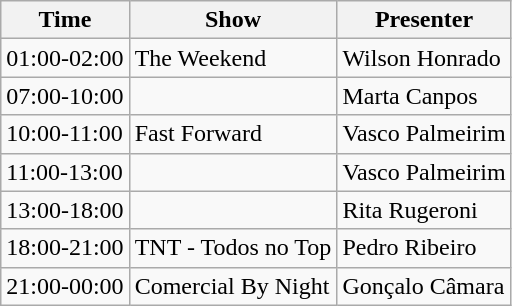<table class="wikitable" border="1">
<tr>
<th>Time</th>
<th>Show</th>
<th>Presenter</th>
</tr>
<tr>
<td>01:00-02:00</td>
<td>The Weekend</td>
<td>Wilson Honrado</td>
</tr>
<tr>
<td>07:00-10:00</td>
<td></td>
<td>Marta Canpos</td>
</tr>
<tr>
<td>10:00-11:00</td>
<td>Fast Forward</td>
<td>Vasco Palmeirim</td>
</tr>
<tr>
<td>11:00-13:00</td>
<td></td>
<td>Vasco Palmeirim</td>
</tr>
<tr>
<td>13:00-18:00</td>
<td></td>
<td>Rita Rugeroni</td>
</tr>
<tr>
<td>18:00-21:00</td>
<td>TNT - Todos no Top</td>
<td>Pedro Ribeiro</td>
</tr>
<tr>
<td>21:00-00:00</td>
<td>Comercial By Night</td>
<td>Gonçalo Câmara</td>
</tr>
</table>
